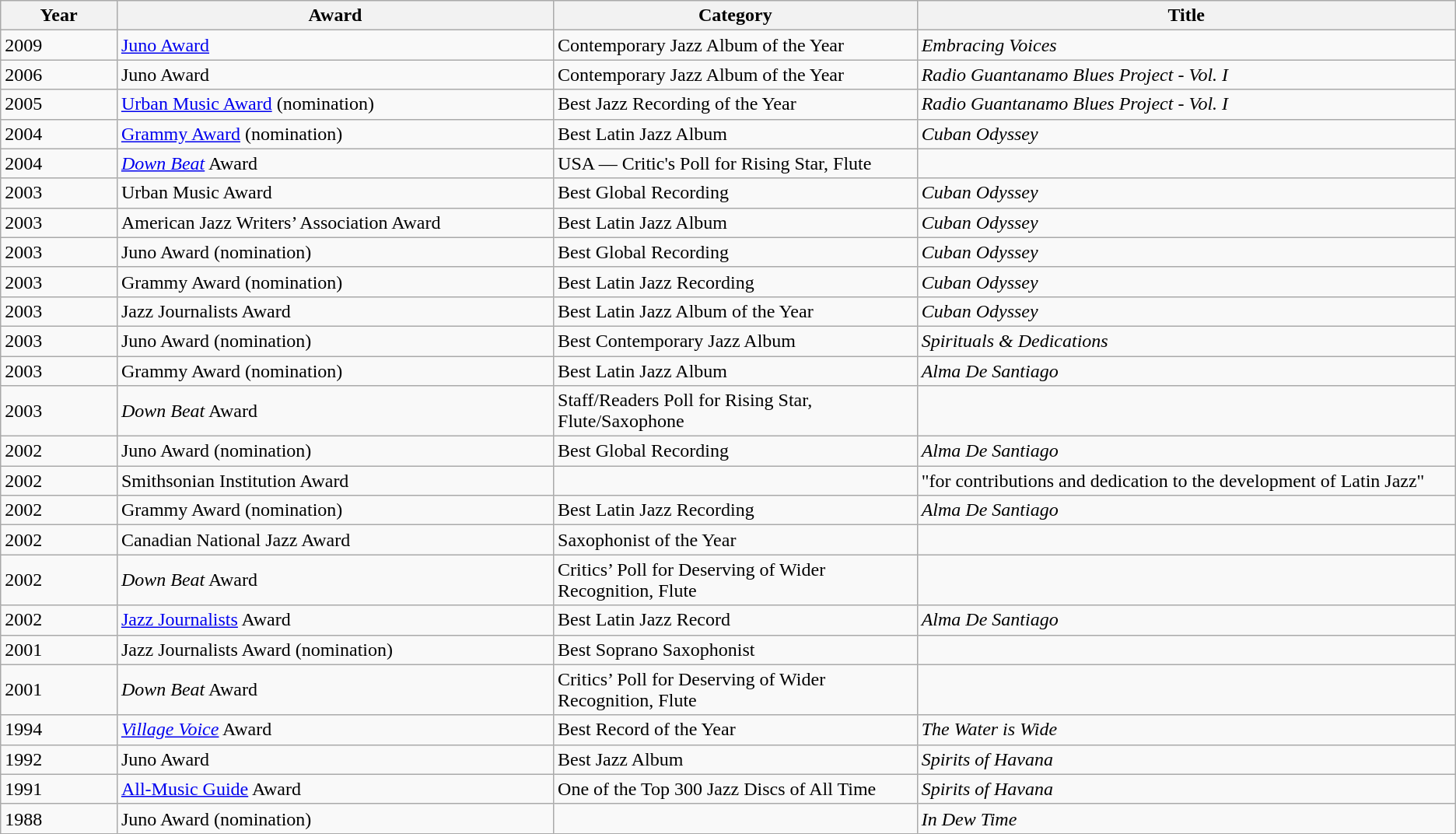<table class="wikitable sortable plainrowheaders">
<tr>
<th width=8%>Year</th>
<th width=30%>Award</th>
<th width=25%>Category</th>
<th width=42%>Title</th>
</tr>
<tr>
<td>2009</td>
<td><a href='#'>Juno Award</a></td>
<td>Contemporary Jazz Album of the Year</td>
<td><em>Embracing Voices</em></td>
</tr>
<tr>
<td>2006</td>
<td>Juno Award</td>
<td>Contemporary Jazz Album of the Year</td>
<td><em>Radio Guantanamo Blues Project - Vol. I</em></td>
</tr>
<tr>
<td>2005</td>
<td><a href='#'>Urban Music Award</a> (nomination)</td>
<td>Best Jazz Recording of the Year</td>
<td><em>Radio Guantanamo Blues Project - Vol. I</em></td>
</tr>
<tr>
<td>2004</td>
<td><a href='#'>Grammy Award</a> (nomination)</td>
<td>Best Latin Jazz Album</td>
<td><em>Cuban Odyssey</em></td>
</tr>
<tr>
<td>2004</td>
<td><em><a href='#'>Down Beat</a></em> Award</td>
<td>USA — Critic's Poll for Rising Star, Flute</td>
<td></td>
</tr>
<tr>
<td>2003</td>
<td>Urban Music Award</td>
<td>Best Global Recording</td>
<td><em>Cuban Odyssey</em></td>
</tr>
<tr>
<td>2003</td>
<td>American Jazz Writers’ Association Award</td>
<td>Best Latin Jazz Album</td>
<td><em>Cuban Odyssey</em></td>
</tr>
<tr>
<td>2003</td>
<td>Juno Award (nomination)</td>
<td>Best Global Recording</td>
<td><em>Cuban Odyssey</em></td>
</tr>
<tr>
<td>2003</td>
<td>Grammy Award (nomination)</td>
<td>Best Latin Jazz Recording</td>
<td><em>Cuban Odyssey</em></td>
</tr>
<tr>
<td>2003</td>
<td>Jazz Journalists Award</td>
<td>Best Latin Jazz Album of the Year</td>
<td><em>Cuban Odyssey</em></td>
</tr>
<tr>
<td>2003</td>
<td>Juno Award (nomination)</td>
<td>Best Contemporary Jazz Album</td>
<td><em>Spirituals & Dedications</em></td>
</tr>
<tr>
<td>2003</td>
<td>Grammy Award (nomination)</td>
<td>Best Latin Jazz Album</td>
<td><em>Alma De Santiago</em></td>
</tr>
<tr>
<td>2003</td>
<td><em>Down Beat</em> Award</td>
<td>Staff/Readers Poll for Rising Star, Flute/Saxophone</td>
<td></td>
</tr>
<tr>
<td>2002</td>
<td>Juno Award (nomination)</td>
<td>Best Global Recording</td>
<td><em>Alma De Santiago</em></td>
</tr>
<tr>
<td>2002</td>
<td>Smithsonian Institution Award</td>
<td></td>
<td>"for contributions and dedication to the development of Latin Jazz"</td>
</tr>
<tr>
<td>2002</td>
<td>Grammy Award (nomination)</td>
<td>Best Latin Jazz Recording</td>
<td><em>Alma De Santiago</em></td>
</tr>
<tr>
<td>2002</td>
<td>Canadian National Jazz Award</td>
<td>Saxophonist of the Year</td>
<td></td>
</tr>
<tr>
<td>2002</td>
<td><em>Down Beat</em> Award</td>
<td>Critics’ Poll for Deserving of Wider Recognition, Flute</td>
<td></td>
</tr>
<tr>
<td>2002</td>
<td><a href='#'>Jazz Journalists</a> Award</td>
<td>Best Latin Jazz Record</td>
<td><em>Alma De Santiago</em></td>
</tr>
<tr>
<td>2001</td>
<td>Jazz Journalists Award (nomination)</td>
<td>Best Soprano Saxophonist</td>
<td></td>
</tr>
<tr>
<td>2001</td>
<td><em>Down Beat</em> Award</td>
<td>Critics’ Poll for Deserving of Wider Recognition, Flute</td>
<td></td>
</tr>
<tr>
<td>1994</td>
<td><em><a href='#'>Village Voice</a></em> Award</td>
<td>Best Record of the Year</td>
<td><em>The Water is Wide</em></td>
</tr>
<tr>
<td>1992</td>
<td>Juno Award</td>
<td>Best Jazz Album</td>
<td><em>Spirits of Havana</em></td>
</tr>
<tr>
<td>1991</td>
<td><a href='#'>All-Music Guide</a> Award</td>
<td>One of the Top 300 Jazz Discs of All Time</td>
<td><em>Spirits of Havana</em></td>
</tr>
<tr>
<td>1988</td>
<td>Juno Award (nomination)</td>
<td></td>
<td><em>In Dew Time</em></td>
</tr>
</table>
